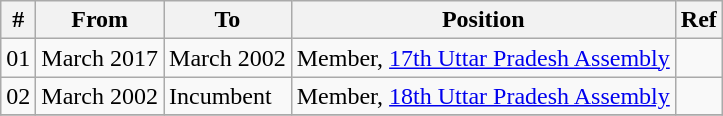<table class="wikitable sortable">
<tr>
<th>#</th>
<th>From</th>
<th>To</th>
<th>Position</th>
<th>Ref</th>
</tr>
<tr>
<td>01</td>
<td>March 2017</td>
<td>March 2002</td>
<td>Member, <a href='#'>17th Uttar Pradesh Assembly</a></td>
<td></td>
</tr>
<tr>
<td>02</td>
<td>March 2002</td>
<td>Incumbent</td>
<td>Member, <a href='#'>18th Uttar Pradesh Assembly</a></td>
<td></td>
</tr>
<tr>
</tr>
</table>
